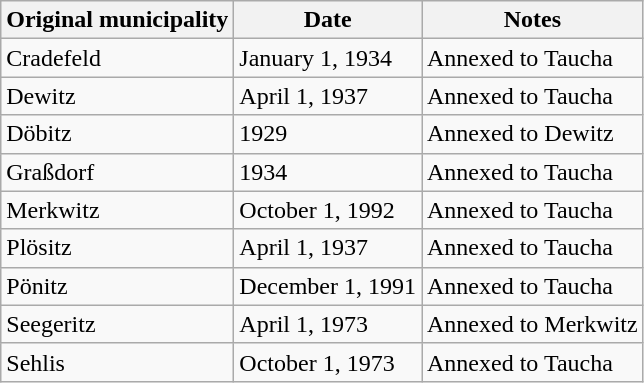<table class="wikitable">
<tr>
<th>Original municipality</th>
<th>Date</th>
<th>Notes</th>
</tr>
<tr>
<td>Cradefeld</td>
<td>January 1, 1934</td>
<td>Annexed to Taucha</td>
</tr>
<tr>
<td>Dewitz</td>
<td>April 1, 1937</td>
<td>Annexed to Taucha</td>
</tr>
<tr>
<td>Döbitz</td>
<td>1929</td>
<td>Annexed to Dewitz</td>
</tr>
<tr>
<td>Graßdorf</td>
<td>1934</td>
<td>Annexed to Taucha</td>
</tr>
<tr>
<td>Merkwitz</td>
<td>October 1, 1992</td>
<td>Annexed to Taucha</td>
</tr>
<tr>
<td>Plösitz</td>
<td>April 1, 1937</td>
<td>Annexed to Taucha</td>
</tr>
<tr>
<td>Pönitz</td>
<td>December 1, 1991</td>
<td>Annexed to Taucha</td>
</tr>
<tr>
<td>Seegeritz</td>
<td>April 1, 1973</td>
<td>Annexed to Merkwitz</td>
</tr>
<tr>
<td>Sehlis</td>
<td>October 1, 1973</td>
<td>Annexed to Taucha</td>
</tr>
</table>
